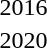<table>
<tr>
<td>2016<br></td>
<td></td>
<td></td>
<td></td>
</tr>
<tr>
<td>2020 <br></td>
<td></td>
<td></td>
<td></td>
</tr>
</table>
